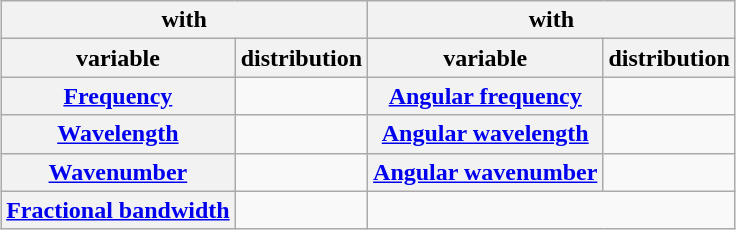<table class="wikitable" style="margin:1em auto;">
<tr>
<th colspan="2">with </th>
<th colspan="2">with </th>
</tr>
<tr>
<th>variable</th>
<th>distribution</th>
<th>variable</th>
<th>distribution</th>
</tr>
<tr>
<th><a href='#'>Frequency</a></th>
<td></td>
<th><a href='#'>Angular frequency</a></th>
<td></td>
</tr>
<tr>
<th><a href='#'>Wavelength</a></th>
<td></td>
<th><a href='#'>Angular wavelength</a></th>
<td></td>
</tr>
<tr>
<th><a href='#'>Wavenumber</a></th>
<td></td>
<th><a href='#'>Angular wavenumber</a></th>
<td></td>
</tr>
<tr>
<th><a href='#'>Fractional bandwidth</a></th>
<td></td>
</tr>
</table>
